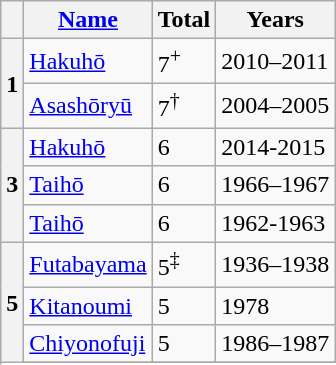<table class="wikitable">
<tr>
<th></th>
<th><a href='#'>Name</a></th>
<th>Total</th>
<th>Years</th>
</tr>
<tr>
<th rowspan=2>1</th>
<td><a href='#'>Hakuhō</a></td>
<td>7<sup>+</sup></td>
<td>2010–2011</td>
</tr>
<tr>
<td><a href='#'>Asashōryū</a></td>
<td>7<sup>†</sup></td>
<td>2004–2005</td>
</tr>
<tr>
<th rowspan=3>3</th>
<td><a href='#'>Hakuhō</a></td>
<td>6</td>
<td>2014-2015</td>
</tr>
<tr>
<td><a href='#'>Taihō</a></td>
<td>6</td>
<td>1966–1967</td>
</tr>
<tr>
<td><a href='#'>Taihō</a></td>
<td>6</td>
<td>1962-1963</td>
</tr>
<tr>
<th rowspan=4>5</th>
<td><a href='#'>Futabayama</a></td>
<td>5<sup>‡</sup></td>
<td>1936–1938</td>
</tr>
<tr>
<td><a href='#'>Kitanoumi</a></td>
<td>5</td>
<td>1978</td>
</tr>
<tr>
<td><a href='#'>Chiyonofuji</a></td>
<td>5</td>
<td>1986–1987</td>
</tr>
<tr>
</tr>
</table>
